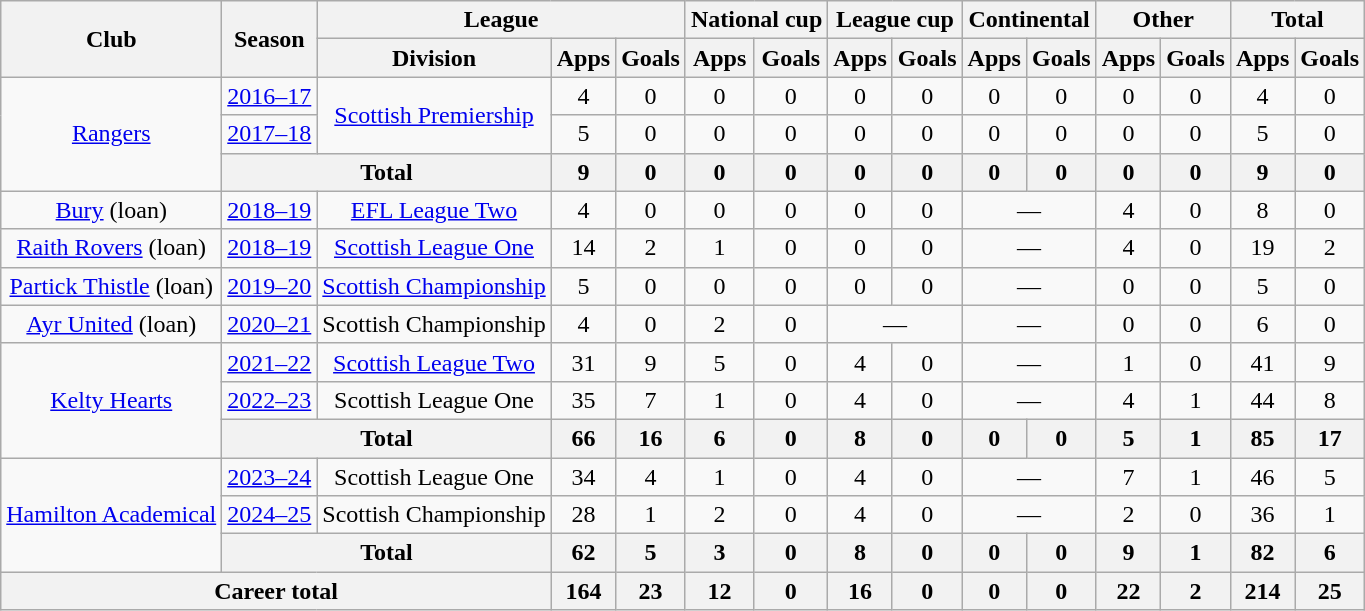<table class=wikitable style="text-align:center">
<tr>
<th rowspan=2>Club</th>
<th rowspan=2>Season</th>
<th colspan=3>League</th>
<th colspan=2>National cup</th>
<th colspan=2>League cup</th>
<th colspan=2>Continental</th>
<th colspan=2>Other</th>
<th colspan=2>Total</th>
</tr>
<tr>
<th>Division</th>
<th>Apps</th>
<th>Goals</th>
<th>Apps</th>
<th>Goals</th>
<th>Apps</th>
<th>Goals</th>
<th>Apps</th>
<th>Goals</th>
<th>Apps</th>
<th>Goals</th>
<th>Apps</th>
<th>Goals</th>
</tr>
<tr>
<td rowspan="3"><a href='#'>Rangers</a></td>
<td><a href='#'>2016–17</a></td>
<td rowspan="2"><a href='#'>Scottish Premiership</a></td>
<td>4</td>
<td>0</td>
<td>0</td>
<td>0</td>
<td>0</td>
<td>0</td>
<td>0</td>
<td>0</td>
<td>0</td>
<td>0</td>
<td>4</td>
<td>0</td>
</tr>
<tr>
<td><a href='#'>2017–18</a></td>
<td>5</td>
<td>0</td>
<td>0</td>
<td>0</td>
<td>0</td>
<td>0</td>
<td>0</td>
<td>0</td>
<td>0</td>
<td>0</td>
<td>5</td>
<td>0</td>
</tr>
<tr>
<th colspan="2">Total</th>
<th>9</th>
<th>0</th>
<th>0</th>
<th>0</th>
<th>0</th>
<th>0</th>
<th>0</th>
<th>0</th>
<th>0</th>
<th>0</th>
<th>9</th>
<th>0</th>
</tr>
<tr>
<td><a href='#'>Bury</a> (loan)</td>
<td><a href='#'>2018–19</a></td>
<td><a href='#'>EFL League Two</a></td>
<td>4</td>
<td>0</td>
<td>0</td>
<td>0</td>
<td>0</td>
<td>0</td>
<td colspan="2">—</td>
<td>4</td>
<td>0</td>
<td>8</td>
<td>0</td>
</tr>
<tr>
<td><a href='#'>Raith Rovers</a> (loan)</td>
<td><a href='#'>2018–19</a></td>
<td><a href='#'>Scottish League One</a></td>
<td>14</td>
<td>2</td>
<td>1</td>
<td>0</td>
<td>0</td>
<td>0</td>
<td colspan="2">—</td>
<td>4</td>
<td>0</td>
<td>19</td>
<td>2</td>
</tr>
<tr>
<td><a href='#'>Partick Thistle</a> (loan)</td>
<td><a href='#'>2019–20</a></td>
<td><a href='#'>Scottish Championship</a></td>
<td>5</td>
<td>0</td>
<td>0</td>
<td>0</td>
<td>0</td>
<td>0</td>
<td colspan="2">—</td>
<td>0</td>
<td>0</td>
<td>5</td>
<td>0</td>
</tr>
<tr>
<td><a href='#'>Ayr United</a> (loan)</td>
<td><a href='#'>2020–21</a></td>
<td>Scottish Championship</td>
<td>4</td>
<td>0</td>
<td>2</td>
<td>0</td>
<td colspan="2">—</td>
<td colspan="2">—</td>
<td>0</td>
<td>0</td>
<td>6</td>
<td>0</td>
</tr>
<tr>
<td rowspan="3"><a href='#'>Kelty Hearts</a></td>
<td><a href='#'>2021–22</a></td>
<td><a href='#'>Scottish League Two</a></td>
<td>31</td>
<td>9</td>
<td>5</td>
<td>0</td>
<td>4</td>
<td>0</td>
<td colspan="2">—</td>
<td>1</td>
<td>0</td>
<td>41</td>
<td>9</td>
</tr>
<tr>
<td><a href='#'>2022–23</a></td>
<td>Scottish League One</td>
<td>35</td>
<td>7</td>
<td>1</td>
<td>0</td>
<td>4</td>
<td>0</td>
<td colspan="2">—</td>
<td>4</td>
<td>1</td>
<td>44</td>
<td>8</td>
</tr>
<tr>
<th colspan="2">Total</th>
<th>66</th>
<th>16</th>
<th>6</th>
<th>0</th>
<th>8</th>
<th>0</th>
<th>0</th>
<th>0</th>
<th>5</th>
<th>1</th>
<th>85</th>
<th>17</th>
</tr>
<tr>
<td rowspan="3"><a href='#'>Hamilton Academical</a></td>
<td><a href='#'>2023–24</a></td>
<td>Scottish League One</td>
<td>34</td>
<td>4</td>
<td>1</td>
<td>0</td>
<td>4</td>
<td>0</td>
<td colspan="2">—</td>
<td>7</td>
<td>1</td>
<td>46</td>
<td>5</td>
</tr>
<tr>
<td><a href='#'>2024–25</a></td>
<td>Scottish Championship</td>
<td>28</td>
<td>1</td>
<td>2</td>
<td>0</td>
<td>4</td>
<td>0</td>
<td colspan="2">—</td>
<td>2</td>
<td>0</td>
<td>36</td>
<td>1</td>
</tr>
<tr>
<th colspan="2">Total</th>
<th>62</th>
<th>5</th>
<th>3</th>
<th>0</th>
<th>8</th>
<th>0</th>
<th>0</th>
<th>0</th>
<th>9</th>
<th>1</th>
<th>82</th>
<th>6</th>
</tr>
<tr>
<th colspan="3">Career total</th>
<th>164</th>
<th>23</th>
<th>12</th>
<th>0</th>
<th>16</th>
<th>0</th>
<th>0</th>
<th>0</th>
<th>22</th>
<th>2</th>
<th>214</th>
<th>25</th>
</tr>
</table>
